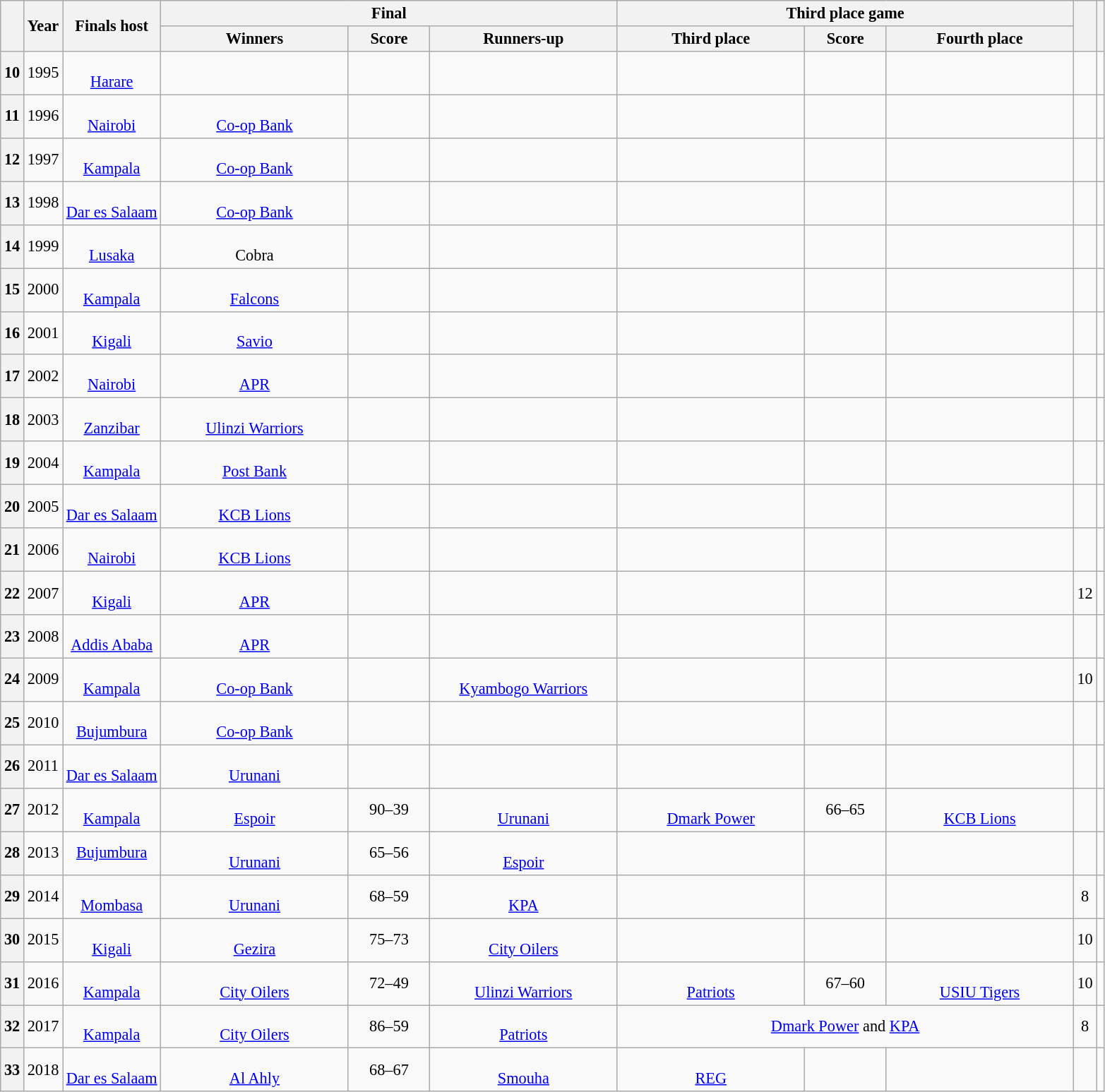<table class="wikitable sortable" style="font-size:93%; text-align:center; width:;">
<tr>
<th rowspan="2" style="width:;"></th>
<th rowspan="2" style="width:;">Year</th>
<th rowspan="2" style="width:60;">Finals host</th>
<th colspan="3">Final</th>
<th colspan="3">Third place game</th>
<th rowspan="2" style="width:;"></th>
<th rowspan="2" class="unsortable" style="width:;"></th>
</tr>
<tr>
<th width="170px">Winners</th>
<th width="70px">Score</th>
<th width="170px">Runners-up</th>
<th width="170px">Third place</th>
<th width="70px">Score</th>
<th width="170px">Fourth place</th>
</tr>
<tr>
<th>10</th>
<td>1995</td>
<td><br><a href='#'>Harare</a></td>
<td></td>
<td></td>
<td></td>
<td></td>
<td></td>
<td></td>
<td></td>
<td></td>
</tr>
<tr>
<th>11</th>
<td>1996</td>
<td><br><a href='#'>Nairobi</a></td>
<td><br><a href='#'>Co-op Bank</a></td>
<td></td>
<td></td>
<td></td>
<td></td>
<td></td>
<td></td>
<td></td>
</tr>
<tr>
<th>12</th>
<td>1997</td>
<td><br><a href='#'>Kampala</a></td>
<td><br><a href='#'>Co-op Bank</a></td>
<td></td>
<td></td>
<td></td>
<td></td>
<td></td>
<td></td>
<td></td>
</tr>
<tr>
<th>13</th>
<td>1998</td>
<td><br><a href='#'>Dar es Salaam</a></td>
<td><br><a href='#'>Co-op Bank</a></td>
<td></td>
<td></td>
<td></td>
<td></td>
<td></td>
<td></td>
<td></td>
</tr>
<tr>
<th>14</th>
<td>1999</td>
<td><br><a href='#'>Lusaka</a></td>
<td><br>Cobra</td>
<td></td>
<td></td>
<td></td>
<td></td>
<td></td>
<td></td>
<td></td>
</tr>
<tr>
<th>15</th>
<td>2000</td>
<td><br><a href='#'>Kampala</a></td>
<td><br><a href='#'>Falcons</a></td>
<td></td>
<td></td>
<td></td>
<td></td>
<td></td>
<td></td>
<td></td>
</tr>
<tr>
<th>16</th>
<td>2001</td>
<td><br><a href='#'>Kigali</a></td>
<td><br><a href='#'>Savio</a></td>
<td></td>
<td></td>
<td></td>
<td></td>
<td></td>
<td></td>
<td></td>
</tr>
<tr>
<th>17</th>
<td>2002</td>
<td><br><a href='#'>Nairobi</a></td>
<td><br><a href='#'>APR</a></td>
<td></td>
<td></td>
<td></td>
<td></td>
<td></td>
<td></td>
<td></td>
</tr>
<tr>
<th>18</th>
<td>2003</td>
<td><br><a href='#'>Zanzibar</a></td>
<td><br><a href='#'>Ulinzi Warriors</a></td>
<td></td>
<td></td>
<td></td>
<td></td>
<td></td>
<td></td>
<td></td>
</tr>
<tr>
<th>19</th>
<td>2004</td>
<td><br><a href='#'>Kampala</a></td>
<td><br><a href='#'>Post Bank</a></td>
<td></td>
<td></td>
<td></td>
<td></td>
<td></td>
<td></td>
<td></td>
</tr>
<tr>
<th>20</th>
<td>2005</td>
<td><br><a href='#'>Dar es Salaam</a></td>
<td><br><a href='#'>KCB Lions</a></td>
<td></td>
<td></td>
<td></td>
<td></td>
<td></td>
<td></td>
<td></td>
</tr>
<tr>
<th>21</th>
<td>2006</td>
<td><br><a href='#'>Nairobi</a></td>
<td><br><a href='#'>KCB Lions</a></td>
<td></td>
<td></td>
<td></td>
<td></td>
<td></td>
<td></td>
<td></td>
</tr>
<tr>
<th>22</th>
<td>2007</td>
<td><br><a href='#'>Kigali</a></td>
<td><br><a href='#'>APR</a></td>
<td></td>
<td></td>
<td></td>
<td></td>
<td></td>
<td>12</td>
<td></td>
</tr>
<tr>
<th>23</th>
<td>2008</td>
<td><br><a href='#'>Addis Ababa</a></td>
<td><br><a href='#'>APR</a></td>
<td></td>
<td></td>
<td></td>
<td></td>
<td></td>
<td></td>
<td></td>
</tr>
<tr>
<th>24</th>
<td>2009</td>
<td><br><a href='#'>Kampala</a></td>
<td><br><a href='#'>Co-op Bank</a></td>
<td></td>
<td><br><a href='#'>Kyambogo Warriors</a></td>
<td></td>
<td></td>
<td></td>
<td>10</td>
<td></td>
</tr>
<tr>
<th>25</th>
<td>2010</td>
<td><br><a href='#'>Bujumbura</a></td>
<td><br><a href='#'>Co-op Bank</a></td>
<td></td>
<td></td>
<td></td>
<td></td>
<td></td>
<td></td>
<td></td>
</tr>
<tr>
<th>26</th>
<td>2011</td>
<td><br><a href='#'>Dar es Salaam</a></td>
<td><br><a href='#'>Urunani</a></td>
<td></td>
<td></td>
<td></td>
<td></td>
<td></td>
<td></td>
<td></td>
</tr>
<tr>
<th>27</th>
<td>2012</td>
<td><br><a href='#'>Kampala</a></td>
<td><br><a href='#'>Espoir</a></td>
<td>90–39</td>
<td><br><a href='#'>Urunani</a></td>
<td><br><a href='#'>Dmark Power</a></td>
<td>66–65</td>
<td><br><a href='#'>KCB Lions</a></td>
<td></td>
<td></td>
</tr>
<tr>
<th>28</th>
<td>2013</td>
<td><a href='#'>Bujumbura</a></td>
<td><br><a href='#'>Urunani</a></td>
<td>65–56</td>
<td><br><a href='#'>Espoir</a></td>
<td></td>
<td></td>
<td></td>
<td></td>
<td></td>
</tr>
<tr>
<th>29</th>
<td>2014</td>
<td><br><a href='#'>Mombasa</a></td>
<td><br><a href='#'>Urunani</a></td>
<td>68–59</td>
<td><br><a href='#'>KPA</a></td>
<td></td>
<td></td>
<td></td>
<td>8</td>
<td></td>
</tr>
<tr>
<th>30</th>
<td>2015</td>
<td><br><a href='#'>Kigali</a></td>
<td><br><a href='#'>Gezira</a></td>
<td>75–73</td>
<td><br><a href='#'>City Oilers</a></td>
<td></td>
<td></td>
<td></td>
<td>10</td>
<td></td>
</tr>
<tr>
<th>31</th>
<td>2016</td>
<td><br><a href='#'>Kampala</a></td>
<td><br><a href='#'>City Oilers</a></td>
<td>72–49</td>
<td><br><a href='#'>Ulinzi Warriors</a></td>
<td><br><a href='#'>Patriots</a></td>
<td>67–60</td>
<td><br><a href='#'>USIU Tigers</a></td>
<td>10</td>
<td></td>
</tr>
<tr>
<th>32</th>
<td>2017</td>
<td><br><a href='#'>Kampala</a></td>
<td><br><a href='#'>City Oilers</a></td>
<td>86–59</td>
<td><br><a href='#'>Patriots</a></td>
<td colspan="3"> <a href='#'>Dmark Power</a> and  <a href='#'>KPA</a></td>
<td>8</td>
<td></td>
</tr>
<tr>
<th>33</th>
<td>2018</td>
<td><br><a href='#'>Dar es Salaam</a></td>
<td><br><a href='#'>Al Ahly</a></td>
<td>68–67</td>
<td><br><a href='#'>Smouha</a></td>
<td><br><a href='#'>REG</a></td>
<td></td>
<td></td>
<td></td>
<td></td>
</tr>
</table>
